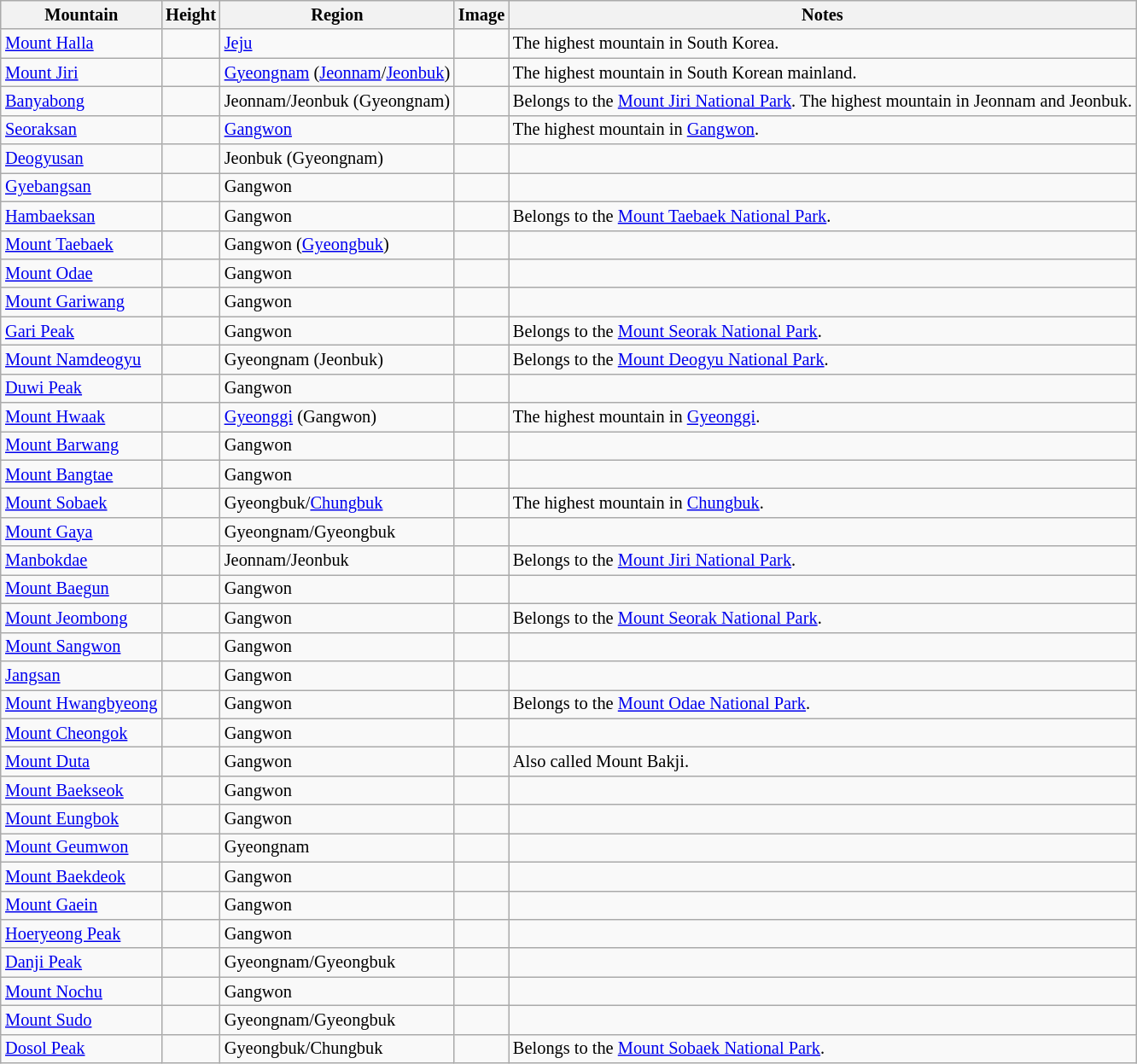<table class="wikitable sortable" style="font-size:85%; margin:auto;">
<tr>
<th>Mountain</th>
<th>Height</th>
<th>Region</th>
<th>Image</th>
<th>Notes</th>
</tr>
<tr>
<td><a href='#'>Mount Halla</a></td>
<td></td>
<td><a href='#'>Jeju</a></td>
<td></td>
<td>The highest mountain in South Korea.</td>
</tr>
<tr>
<td><a href='#'>Mount Jiri</a></td>
<td></td>
<td><a href='#'>Gyeongnam</a> (<a href='#'>Jeonnam</a>/<a href='#'>Jeonbuk</a>)</td>
<td></td>
<td>The highest mountain in South Korean mainland.</td>
</tr>
<tr>
<td><a href='#'>Banyabong</a></td>
<td></td>
<td>Jeonnam/Jeonbuk (Gyeongnam)</td>
<td></td>
<td>Belongs to the <a href='#'>Mount Jiri National Park</a>. The highest mountain in Jeonnam and Jeonbuk.</td>
</tr>
<tr>
<td><a href='#'>Seoraksan</a></td>
<td></td>
<td><a href='#'>Gangwon</a></td>
<td></td>
<td>The highest mountain in <a href='#'>Gangwon</a>.</td>
</tr>
<tr>
<td><a href='#'>Deogyusan</a></td>
<td></td>
<td>Jeonbuk (Gyeongnam)</td>
<td></td>
<td></td>
</tr>
<tr>
<td><a href='#'>Gyebangsan</a></td>
<td></td>
<td>Gangwon</td>
<td></td>
<td></td>
</tr>
<tr>
<td><a href='#'>Hambaeksan</a></td>
<td></td>
<td>Gangwon</td>
<td></td>
<td>Belongs to the <a href='#'>Mount Taebaek National Park</a>.</td>
</tr>
<tr>
<td><a href='#'>Mount Taebaek</a></td>
<td></td>
<td>Gangwon (<a href='#'>Gyeongbuk</a>)</td>
<td></td>
<td></td>
</tr>
<tr>
<td><a href='#'>Mount Odae</a></td>
<td></td>
<td>Gangwon</td>
<td></td>
<td></td>
</tr>
<tr>
<td><a href='#'>Mount Gariwang</a></td>
<td></td>
<td>Gangwon</td>
<td></td>
<td></td>
</tr>
<tr>
<td><a href='#'>Gari Peak</a></td>
<td></td>
<td>Gangwon</td>
<td></td>
<td>Belongs to the <a href='#'>Mount Seorak National Park</a>.</td>
</tr>
<tr>
<td><a href='#'>Mount Namdeogyu</a></td>
<td></td>
<td>Gyeongnam (Jeonbuk)</td>
<td></td>
<td>Belongs to the <a href='#'>Mount Deogyu National Park</a>.</td>
</tr>
<tr>
<td><a href='#'>Duwi Peak</a></td>
<td></td>
<td>Gangwon</td>
<td></td>
<td></td>
</tr>
<tr>
<td><a href='#'>Mount Hwaak</a></td>
<td></td>
<td><a href='#'>Gyeonggi</a> (Gangwon)</td>
<td></td>
<td>The highest mountain in <a href='#'>Gyeonggi</a>.</td>
</tr>
<tr>
<td><a href='#'>Mount Barwang</a></td>
<td></td>
<td>Gangwon</td>
<td></td>
<td></td>
</tr>
<tr>
<td><a href='#'>Mount Bangtae</a></td>
<td></td>
<td>Gangwon</td>
<td></td>
<td></td>
</tr>
<tr>
<td><a href='#'>Mount Sobaek</a></td>
<td></td>
<td>Gyeongbuk/<a href='#'>Chungbuk</a></td>
<td></td>
<td>The highest mountain in <a href='#'>Chungbuk</a>.</td>
</tr>
<tr>
<td><a href='#'>Mount Gaya</a></td>
<td></td>
<td>Gyeongnam/Gyeongbuk</td>
<td></td>
<td></td>
</tr>
<tr>
<td><a href='#'>Manbokdae</a></td>
<td></td>
<td>Jeonnam/Jeonbuk</td>
<td></td>
<td>Belongs to the <a href='#'>Mount Jiri National Park</a>.</td>
</tr>
<tr>
<td><a href='#'>Mount Baegun</a></td>
<td></td>
<td>Gangwon</td>
<td></td>
<td></td>
</tr>
<tr>
<td><a href='#'>Mount Jeombong</a></td>
<td></td>
<td>Gangwon</td>
<td></td>
<td>Belongs to the <a href='#'>Mount Seorak National Park</a>.</td>
</tr>
<tr>
<td><a href='#'>Mount Sangwon</a></td>
<td></td>
<td>Gangwon</td>
<td></td>
<td></td>
</tr>
<tr>
<td><a href='#'>Jangsan</a></td>
<td></td>
<td>Gangwon</td>
<td></td>
<td></td>
</tr>
<tr>
<td><a href='#'>Mount Hwangbyeong</a></td>
<td></td>
<td>Gangwon</td>
<td></td>
<td>Belongs to the <a href='#'>Mount Odae National Park</a>.</td>
</tr>
<tr>
<td><a href='#'>Mount Cheongok</a></td>
<td></td>
<td>Gangwon</td>
<td></td>
<td></td>
</tr>
<tr>
<td><a href='#'>Mount Duta</a></td>
<td></td>
<td>Gangwon</td>
<td></td>
<td>Also called Mount Bakji.</td>
</tr>
<tr>
<td><a href='#'>Mount Baekseok</a></td>
<td></td>
<td>Gangwon</td>
<td></td>
<td></td>
</tr>
<tr>
<td><a href='#'>Mount Eungbok</a></td>
<td></td>
<td>Gangwon</td>
<td></td>
<td></td>
</tr>
<tr>
<td><a href='#'>Mount Geumwon</a></td>
<td></td>
<td>Gyeongnam</td>
<td></td>
<td></td>
</tr>
<tr>
<td><a href='#'>Mount Baekdeok</a></td>
<td></td>
<td>Gangwon</td>
<td></td>
<td></td>
</tr>
<tr>
<td><a href='#'>Mount Gaein</a></td>
<td></td>
<td>Gangwon</td>
<td></td>
<td></td>
</tr>
<tr>
<td><a href='#'>Hoeryeong Peak</a></td>
<td></td>
<td>Gangwon</td>
<td></td>
<td></td>
</tr>
<tr>
<td><a href='#'>Danji Peak</a></td>
<td></td>
<td>Gyeongnam/Gyeongbuk</td>
<td></td>
<td></td>
</tr>
<tr>
<td><a href='#'>Mount Nochu</a></td>
<td></td>
<td>Gangwon</td>
<td></td>
<td></td>
</tr>
<tr>
<td><a href='#'>Mount Sudo</a></td>
<td></td>
<td>Gyeongnam/Gyeongbuk</td>
<td></td>
<td></td>
</tr>
<tr>
<td><a href='#'>Dosol Peak</a></td>
<td></td>
<td>Gyeongbuk/Chungbuk</td>
<td></td>
<td>Belongs to the <a href='#'>Mount Sobaek National Park</a>.</td>
</tr>
</table>
